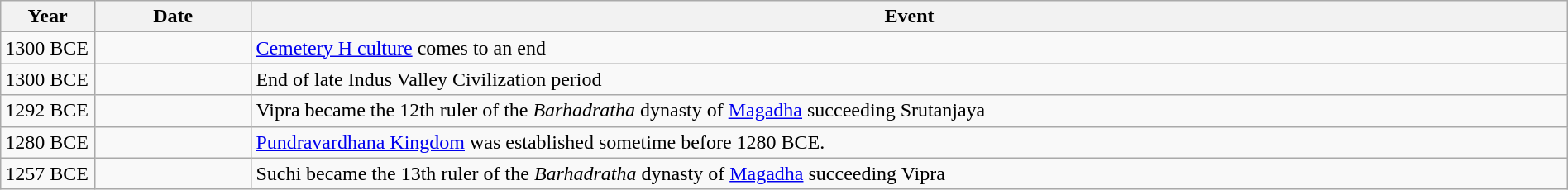<table class="wikitable" style="width:100%">
<tr>
<th style="width:6%">Year</th>
<th style="width:10%">Date</th>
<th>Event</th>
</tr>
<tr>
<td>1300 BCE</td>
<td></td>
<td><a href='#'>Cemetery H culture</a> comes to an end</td>
</tr>
<tr>
<td>1300 BCE</td>
<td></td>
<td>End of late Indus Valley Civilization period</td>
</tr>
<tr>
<td>1292 BCE</td>
<td></td>
<td>Vipra became the 12th ruler of the <em>Barhadratha</em> dynasty of <a href='#'>Magadha</a> succeeding Srutanjaya</td>
</tr>
<tr>
<td>1280 BCE</td>
<td></td>
<td><a href='#'>Pundravardhana Kingdom</a> was established sometime before 1280 BCE.</td>
</tr>
<tr>
<td>1257 BCE</td>
<td></td>
<td>Suchi became the 13th ruler of the <em>Barhadratha</em> dynasty of <a href='#'>Magadha</a> succeeding Vipra</td>
</tr>
</table>
